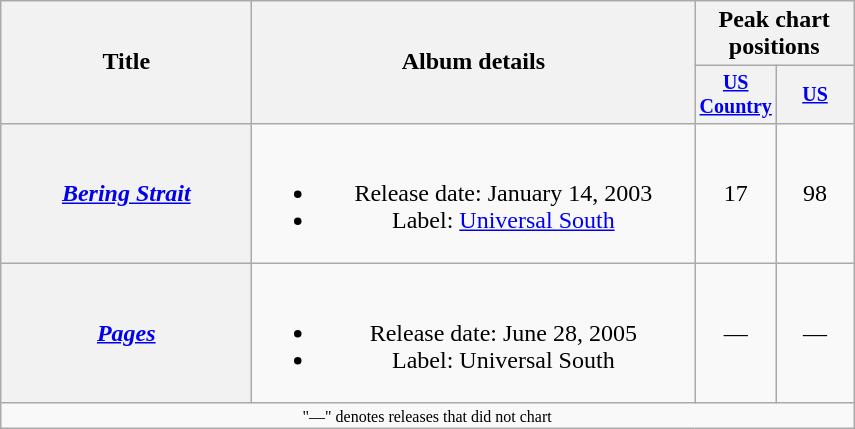<table class="wikitable plainrowheaders" style="text-align:center;">
<tr>
<th rowspan="2" style="width:10em;">Title</th>
<th rowspan="2" style="width:18em;">Album details</th>
<th colspan="2">Peak chart<br>positions</th>
</tr>
<tr style="font-size:smaller;">
<th style="width:45px;"><a href='#'>US Country</a></th>
<th style="width:45px;"><a href='#'>US</a></th>
</tr>
<tr>
<th scope="row"><em><a href='#'>Bering Strait</a></em></th>
<td><br><ul><li>Release date: January 14, 2003</li><li>Label: <a href='#'>Universal South</a></li></ul></td>
<td>17</td>
<td>98</td>
</tr>
<tr>
<th scope="row"><em><a href='#'>Pages</a></em></th>
<td><br><ul><li>Release date: June 28, 2005</li><li>Label: Universal South</li></ul></td>
<td>—</td>
<td>—</td>
</tr>
<tr>
<td colspan="4" style="font-size:8pt">"—" denotes releases that did not chart</td>
</tr>
</table>
